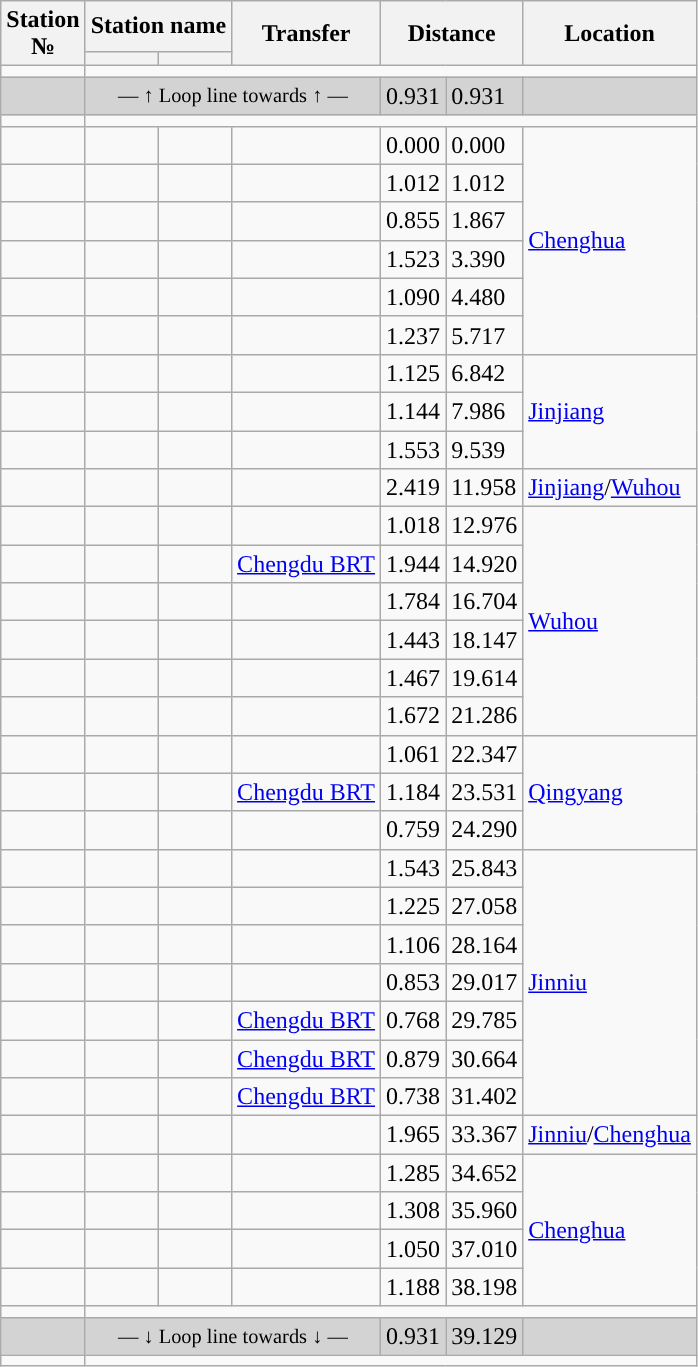<table class="wikitable">
<tr>
<th rowspan="2">Station<br>№</th>
<th colspan=2">Station name</th>
<th rowspan="2">Transfer</th>
<th colspan="2" rowspan="2">Distance<br></th>
<th rowspan="2">Location</th>
</tr>
<tr>
<th></th>
<th></th>
</tr>
<tr style="background:#">
<td></td>
<td colspan = "6"></td>
</tr>
<tr bgcolor="lightgrey">
<td></td>
<td colspan="3" style="font-size:85%; text-align:center;">— ↑ Loop line towards  ↑ —</td>
<td>0.931</td>
<td>0.931</td>
<td></td>
</tr>
<tr style="background:#">
<td></td>
<td colspan = "6"></td>
</tr>
<tr>
<td></td>
<td></td>
<td></td>
<td></td>
<td>0.000</td>
<td>0.000</td>
<td rowspan="6"><a href='#'>Chenghua</a></td>
</tr>
<tr>
<td></td>
<td></td>
<td></td>
<td></td>
<td>1.012</td>
<td>1.012</td>
</tr>
<tr>
<td></td>
<td></td>
<td></td>
<td></td>
<td>0.855</td>
<td>1.867</td>
</tr>
<tr>
<td></td>
<td></td>
<td></td>
<td></td>
<td>1.523</td>
<td>3.390</td>
</tr>
<tr>
<td></td>
<td></td>
<td></td>
<td> </td>
<td>1.090</td>
<td>4.480</td>
</tr>
<tr>
<td></td>
<td></td>
<td></td>
<td></td>
<td>1.237</td>
<td>5.717</td>
</tr>
<tr>
<td></td>
<td></td>
<td></td>
<td></td>
<td>1.125</td>
<td>6.842</td>
<td rowspan="3"><a href='#'>Jinjiang</a></td>
</tr>
<tr>
<td></td>
<td></td>
<td></td>
<td></td>
<td>1.144</td>
<td>7.986</td>
</tr>
<tr>
<td></td>
<td></td>
<td></td>
<td></td>
<td>1.553</td>
<td>9.539</td>
</tr>
<tr>
<td></td>
<td></td>
<td></td>
<td></td>
<td>2.419</td>
<td>11.958</td>
<td><a href='#'>Jinjiang</a>/<a href='#'>Wuhou</a></td>
</tr>
<tr>
<td></td>
<td></td>
<td></td>
<td>   </td>
<td>1.018</td>
<td>12.976</td>
<td rowspan="6"><a href='#'>Wuhou</a></td>
</tr>
<tr>
<td></td>
<td></td>
<td></td>
<td>  <a href='#'>Chengdu BRT</a></td>
<td>1.944</td>
<td>14.920</td>
</tr>
<tr>
<td></td>
<td></td>
<td></td>
<td></td>
<td>1.784</td>
<td>16.704</td>
</tr>
<tr>
<td></td>
<td></td>
<td></td>
<td> </td>
<td>1.443</td>
<td>18.147</td>
</tr>
<tr>
<td></td>
<td></td>
<td></td>
<td></td>
<td>1.467</td>
<td>19.614</td>
</tr>
<tr>
<td></td>
<td></td>
<td></td>
<td></td>
<td>1.672</td>
<td>21.286</td>
</tr>
<tr>
<td></td>
<td></td>
<td></td>
<td></td>
<td>1.061</td>
<td>22.347</td>
<td rowspan="3"><a href='#'>Qingyang</a></td>
</tr>
<tr>
<td></td>
<td></td>
<td></td>
<td>  <a href='#'>Chengdu BRT</a></td>
<td>1.184</td>
<td>23.531</td>
</tr>
<tr>
<td></td>
<td></td>
<td></td>
<td></td>
<td>0.759</td>
<td>24.290</td>
</tr>
<tr>
<td></td>
<td></td>
<td></td>
<td></td>
<td>1.543</td>
<td>25.843</td>
<td rowspan="7"><a href='#'>Jinniu</a></td>
</tr>
<tr>
<td></td>
<td></td>
<td></td>
<td></td>
<td>1.225</td>
<td>27.058</td>
</tr>
<tr>
<td></td>
<td></td>
<td></td>
<td></td>
<td>1.106</td>
<td>28.164</td>
</tr>
<tr>
<td></td>
<td></td>
<td></td>
<td></td>
<td>0.853</td>
<td>29.017</td>
</tr>
<tr>
<td></td>
<td></td>
<td></td>
<td> <a href='#'>Chengdu BRT</a></td>
<td>0.768</td>
<td>29.785</td>
</tr>
<tr>
<td></td>
<td></td>
<td></td>
<td>  <a href='#'>Chengdu BRT</a></td>
<td>0.879</td>
<td>30.664</td>
</tr>
<tr>
<td></td>
<td></td>
<td></td>
<td>    <a href='#'>Chengdu BRT</a><br></td>
<td>0.738</td>
<td>31.402</td>
</tr>
<tr>
<td></td>
<td></td>
<td></td>
<td></td>
<td>1.965</td>
<td>33.367</td>
<td><a href='#'>Jinniu</a>/<a href='#'>Chenghua</a></td>
</tr>
<tr>
<td></td>
<td></td>
<td></td>
<td></td>
<td>1.285</td>
<td>34.652</td>
<td rowspan="4"><a href='#'>Chenghua</a></td>
</tr>
<tr>
<td></td>
<td></td>
<td></td>
<td></td>
<td>1.308</td>
<td>35.960</td>
</tr>
<tr>
<td></td>
<td></td>
<td></td>
<td></td>
<td>1.050</td>
<td>37.010</td>
</tr>
<tr>
<td></td>
<td></td>
<td></td>
<td></td>
<td>1.188</td>
<td>38.198</td>
</tr>
<tr style="background:#">
<td></td>
<td colspan = "6"></td>
</tr>
<tr bgcolor="lightgrey">
<td></td>
<td colspan="3" style="font-size:85%; text-align:center;">— ↓ Loop line towards  ↓ —</td>
<td>0.931</td>
<td>39.129</td>
<td></td>
</tr>
<tr style="background:#">
<td></td>
<td colspan = "6"></td>
</tr>
</table>
